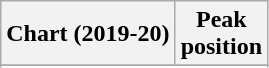<table class="wikitable sortable plainrowheaders" style="text-align:center">
<tr>
<th scope="col">Chart (2019-20)</th>
<th scope="col">Peak<br>position</th>
</tr>
<tr>
</tr>
<tr>
</tr>
<tr>
</tr>
<tr>
</tr>
</table>
